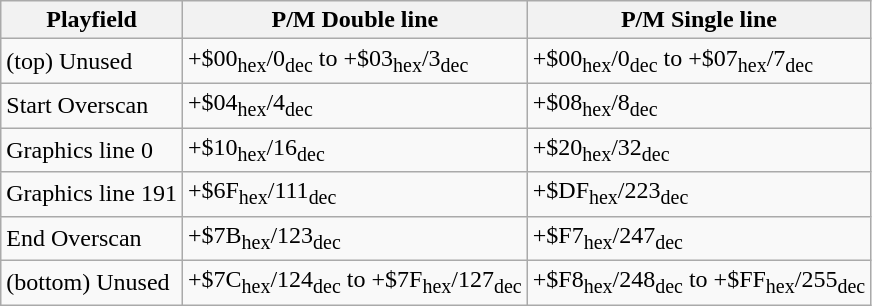<table class="wikitable">
<tr>
<th>Playfield</th>
<th>P/M Double line</th>
<th>P/M Single line</th>
</tr>
<tr>
<td>(top) Unused</td>
<td>+$00<sub>hex</sub>/0<sub>dec</sub> to +$03<sub>hex</sub>/3<sub>dec</sub></td>
<td>+$00<sub>hex</sub>/0<sub>dec</sub> to +$07<sub>hex</sub>/7<sub>dec</sub></td>
</tr>
<tr>
<td>Start Overscan</td>
<td>+$04<sub>hex</sub>/4<sub>dec</sub></td>
<td>+$08<sub>hex</sub>/8<sub>dec</sub></td>
</tr>
<tr>
<td>Graphics line 0</td>
<td>+$10<sub>hex</sub>/16<sub>dec</sub></td>
<td>+$20<sub>hex</sub>/32<sub>dec</sub></td>
</tr>
<tr>
<td>Graphics line 191</td>
<td>+$6F<sub>hex</sub>/111<sub>dec</sub></td>
<td>+$DF<sub>hex</sub>/223<sub>dec</sub></td>
</tr>
<tr>
<td>End Overscan</td>
<td>+$7B<sub>hex</sub>/123<sub>dec</sub></td>
<td>+$F7<sub>hex</sub>/247<sub>dec</sub></td>
</tr>
<tr>
<td>(bottom) Unused</td>
<td>+$7C<sub>hex</sub>/124<sub>dec</sub> to +$7F<sub>hex</sub>/127<sub>dec</sub></td>
<td>+$F8<sub>hex</sub>/248<sub>dec</sub> to +$FF<sub>hex</sub>/255<sub>dec</sub></td>
</tr>
</table>
